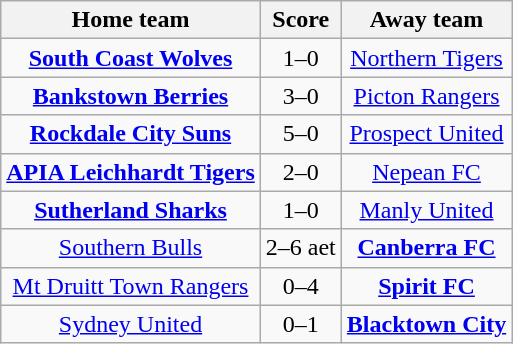<table class="wikitable" style="text-align: center">
<tr>
<th>Home team</th>
<th>Score</th>
<th>Away team</th>
</tr>
<tr>
<td><strong><a href='#'>South Coast Wolves</a></strong></td>
<td>1–0</td>
<td><a href='#'>Northern Tigers</a></td>
</tr>
<tr>
<td><strong><a href='#'>Bankstown Berries</a></strong></td>
<td>3–0</td>
<td><a href='#'>Picton Rangers</a></td>
</tr>
<tr>
<td><strong><a href='#'>Rockdale City Suns</a></strong></td>
<td>5–0</td>
<td><a href='#'>Prospect United</a></td>
</tr>
<tr>
<td><strong><a href='#'>APIA Leichhardt Tigers</a></strong></td>
<td>2–0</td>
<td><a href='#'>Nepean FC</a></td>
</tr>
<tr>
<td><strong><a href='#'>Sutherland Sharks</a></strong></td>
<td>1–0</td>
<td><a href='#'>Manly United</a></td>
</tr>
<tr>
<td><a href='#'>Southern Bulls</a></td>
<td>2–6 aet</td>
<td><strong><a href='#'>Canberra FC</a></strong></td>
</tr>
<tr>
<td><a href='#'>Mt Druitt Town Rangers</a></td>
<td>0–4</td>
<td><strong><a href='#'>Spirit FC</a></strong></td>
</tr>
<tr>
<td><a href='#'>Sydney United</a></td>
<td>0–1</td>
<td><strong><a href='#'>Blacktown City</a></strong></td>
</tr>
</table>
